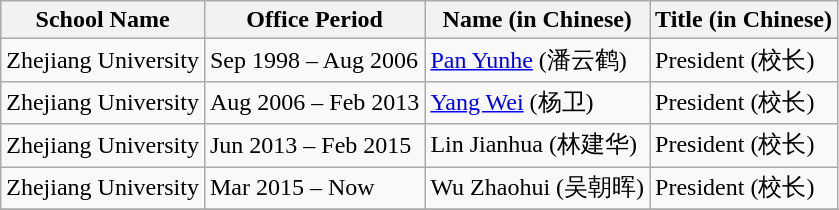<table class="wikitable">
<tr>
<th>School Name</th>
<th>Office Period</th>
<th>Name (in Chinese)</th>
<th>Title (in Chinese)</th>
</tr>
<tr>
<td>Zhejiang University</td>
<td>Sep 1998 – Aug 2006</td>
<td><a href='#'>Pan Yunhe</a> (潘云鹤)</td>
<td>President (校长)</td>
</tr>
<tr>
<td>Zhejiang University</td>
<td>Aug 2006 – Feb 2013</td>
<td><a href='#'>Yang Wei</a> (杨卫)</td>
<td>President (校长)</td>
</tr>
<tr>
<td>Zhejiang University</td>
<td>Jun 2013 – Feb 2015</td>
<td>Lin Jianhua (林建华)</td>
<td>President (校长)</td>
</tr>
<tr>
<td>Zhejiang University</td>
<td>Mar 2015 – Now</td>
<td>Wu Zhaohui (吴朝晖)</td>
<td>President (校长)</td>
</tr>
<tr>
</tr>
</table>
